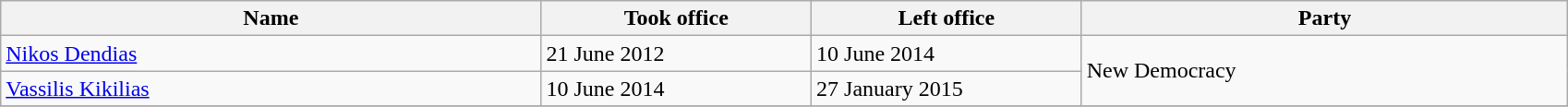<table class="wikitable">
<tr>
<th width="20%">Name</th>
<th width="10%">Took office</th>
<th width="10%">Left office</th>
<th width="18%">Party</th>
</tr>
<tr>
<td><a href='#'>Nikos Dendias</a></td>
<td>21 June 2012</td>
<td>10 June 2014</td>
<td rowspan=2>New Democracy</td>
</tr>
<tr>
<td><a href='#'>Vassilis Kikilias</a></td>
<td>10 June 2014</td>
<td>27 January 2015</td>
</tr>
<tr>
</tr>
</table>
